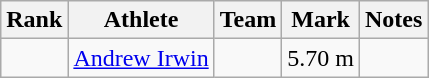<table class="wikitable sortable">
<tr>
<th>Rank</th>
<th>Athlete</th>
<th>Team</th>
<th>Mark</th>
<th>Notes</th>
</tr>
<tr>
<td align=center></td>
<td><a href='#'>Andrew Irwin</a></td>
<td></td>
<td>5.70 m</td>
<td></td>
</tr>
</table>
